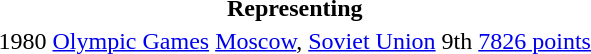<table>
<tr>
<th colspan="5">Representing </th>
</tr>
<tr>
<td>1980</td>
<td><a href='#'>Olympic Games</a></td>
<td><a href='#'>Moscow</a>, <a href='#'>Soviet Union</a></td>
<td>9th</td>
<td><a href='#'>7826 points</a></td>
</tr>
</table>
